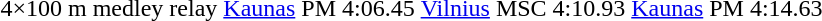<table>
<tr>
<td>4×100 m medley relay</td>
<td><a href='#'>Kaunas</a> PM</td>
<td>4:06.45</td>
<td><a href='#'>Vilnius</a> MSC</td>
<td>4:10.93</td>
<td><a href='#'>Kaunas</a> PM</td>
<td>4:14.63</td>
</tr>
<tr>
</tr>
</table>
